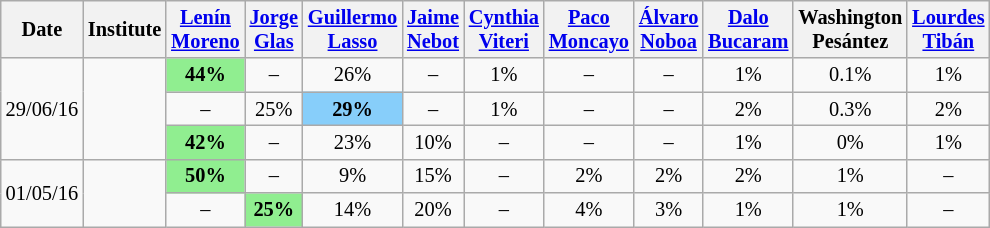<table class="wikitable" style="font-size:85%;text-align:center;">
<tr>
<th>Date</th>
<th>Institute</th>
<th><a href='#'>Lenín<br>Moreno</a></th>
<th><a href='#'>Jorge<br>Glas</a></th>
<th><a href='#'>Guillermo<br>Lasso</a></th>
<th><a href='#'>Jaime<br>Nebot</a></th>
<th><a href='#'>Cynthia<br>Viteri</a></th>
<th><a href='#'>Paco<br>Moncayo</a></th>
<th><a href='#'>Álvaro<br>Noboa</a></th>
<th><a href='#'>Dalo<br>Bucaram</a></th>
<th>Washington<br>Pesántez</th>
<th><a href='#'>Lourdes<br>Tibán</a></th>
</tr>
<tr>
<td rowspan="3">29/06/16</td>
<td rowspan="3"></td>
<td style="background:lightgreen"><strong>44%</strong></td>
<td>–</td>
<td>26%</td>
<td>–</td>
<td>1%</td>
<td>–</td>
<td>–</td>
<td>1%</td>
<td>0.1%</td>
<td>1%</td>
</tr>
<tr>
<td>–</td>
<td>25%</td>
<td style="background:lightskyblue"><strong>29%</strong></td>
<td>–</td>
<td>1%</td>
<td>–</td>
<td>–</td>
<td>2%</td>
<td>0.3%</td>
<td>2%</td>
</tr>
<tr>
<td style="background:lightgreen"><strong>42%</strong></td>
<td>–</td>
<td>23%</td>
<td>10%</td>
<td>–</td>
<td>–</td>
<td>–</td>
<td>1%</td>
<td>0%</td>
<td>1%</td>
</tr>
<tr>
<td rowspan="2">01/05/16</td>
<td rowspan="2"></td>
<td style="background:lightgreen"><strong>50%</strong></td>
<td>–</td>
<td>9%</td>
<td>15%</td>
<td>–</td>
<td>2%</td>
<td>2%</td>
<td>2%</td>
<td>1%</td>
<td>–</td>
</tr>
<tr>
<td>–</td>
<td style="background:lightgreen"><strong>25%</strong></td>
<td>14%</td>
<td>20%</td>
<td>–</td>
<td>4%</td>
<td>3%</td>
<td>1%</td>
<td>1%</td>
<td>–</td>
</tr>
</table>
